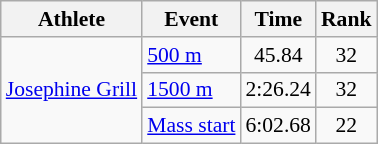<table class="wikitable" style="font-size:90%">
<tr>
<th>Athlete</th>
<th>Event</th>
<th>Time</th>
<th>Rank</th>
</tr>
<tr align=center>
<td align=left rowspan=3><a href='#'>Josephine Grill</a></td>
<td align=left><a href='#'>500 m</a></td>
<td>45.84</td>
<td>32</td>
</tr>
<tr align=center>
<td align=left><a href='#'>1500 m</a></td>
<td>2:26.24</td>
<td>32</td>
</tr>
<tr align=center>
<td align=left><a href='#'>Mass start</a></td>
<td>6:02.68</td>
<td>22</td>
</tr>
</table>
